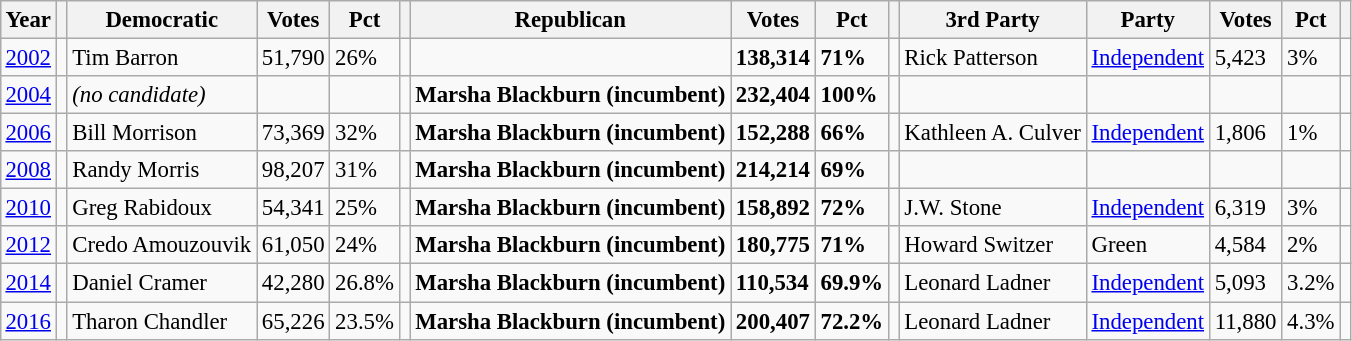<table class="wikitable" style="margin:0.5em ; font-size:95%">
<tr>
<th>Year</th>
<th></th>
<th>Democratic</th>
<th>Votes</th>
<th>Pct</th>
<th></th>
<th>Republican</th>
<th>Votes</th>
<th>Pct</th>
<th></th>
<th>3rd Party</th>
<th>Party</th>
<th>Votes</th>
<th>Pct</th>
<th></th>
</tr>
<tr>
<td><a href='#'>2002</a></td>
<td></td>
<td>Tim Barron</td>
<td>51,790</td>
<td>26%</td>
<td></td>
<td></td>
<td><strong>138,314</strong></td>
<td><strong>71%</strong></td>
<td></td>
<td>Rick Patterson</td>
<td><a href='#'>Independent</a></td>
<td>5,423</td>
<td>3%</td>
<td></td>
</tr>
<tr>
<td><a href='#'>2004</a></td>
<td></td>
<td><em>(no candidate)</em></td>
<td></td>
<td></td>
<td></td>
<td><strong>Marsha Blackburn</strong> <strong>(incumbent)</strong></td>
<td><strong>232,404</strong></td>
<td><strong>100%</strong></td>
<td></td>
<td></td>
<td></td>
<td></td>
<td></td>
<td></td>
</tr>
<tr>
<td><a href='#'>2006</a></td>
<td></td>
<td>Bill Morrison</td>
<td>73,369</td>
<td>32%</td>
<td></td>
<td><strong>Marsha Blackburn</strong> <strong>(incumbent)</strong></td>
<td><strong>152,288</strong></td>
<td><strong>66%</strong></td>
<td></td>
<td>Kathleen A. Culver</td>
<td><a href='#'>Independent</a></td>
<td>1,806</td>
<td>1%</td>
<td></td>
</tr>
<tr>
<td><a href='#'>2008</a></td>
<td></td>
<td>Randy Morris</td>
<td>98,207</td>
<td>31%</td>
<td></td>
<td><strong>Marsha Blackburn</strong> <strong>(incumbent)</strong></td>
<td><strong>214,214</strong></td>
<td><strong>69%</strong></td>
<td></td>
<td></td>
<td></td>
<td></td>
<td></td>
<td></td>
</tr>
<tr>
<td><a href='#'>2010</a></td>
<td></td>
<td>Greg Rabidoux</td>
<td>54,341</td>
<td>25%</td>
<td></td>
<td><strong>Marsha Blackburn</strong> <strong>(incumbent)</strong></td>
<td><strong>158,892</strong></td>
<td><strong>72%</strong></td>
<td></td>
<td>J.W. Stone</td>
<td><a href='#'>Independent</a></td>
<td>6,319</td>
<td>3%</td>
<td></td>
</tr>
<tr>
<td><a href='#'>2012</a></td>
<td></td>
<td>Credo Amouzouvik</td>
<td>61,050</td>
<td>24%</td>
<td></td>
<td><strong>Marsha Blackburn</strong> <strong>(incumbent)</strong></td>
<td><strong>180,775</strong></td>
<td><strong>71%</strong></td>
<td></td>
<td>Howard Switzer</td>
<td>Green</td>
<td>4,584</td>
<td>2%</td>
<td></td>
</tr>
<tr>
<td><a href='#'>2014</a></td>
<td></td>
<td>Daniel Cramer</td>
<td>42,280</td>
<td>26.8%</td>
<td></td>
<td><strong>Marsha Blackburn</strong> <strong>(incumbent)</strong></td>
<td><strong>110,534</strong></td>
<td><strong>69.9%</strong></td>
<td></td>
<td>Leonard Ladner</td>
<td><a href='#'>Independent</a></td>
<td>5,093</td>
<td>3.2%</td>
<td></td>
</tr>
<tr>
<td><a href='#'>2016</a></td>
<td></td>
<td>Tharon Chandler</td>
<td>65,226</td>
<td>23.5%</td>
<td></td>
<td><strong>Marsha Blackburn</strong> <strong>(incumbent)</strong></td>
<td><strong>200,407</strong></td>
<td><strong>72.2%</strong></td>
<td></td>
<td>Leonard Ladner</td>
<td><a href='#'>Independent</a></td>
<td>11,880</td>
<td>4.3%</td>
<td></td>
</tr>
</table>
